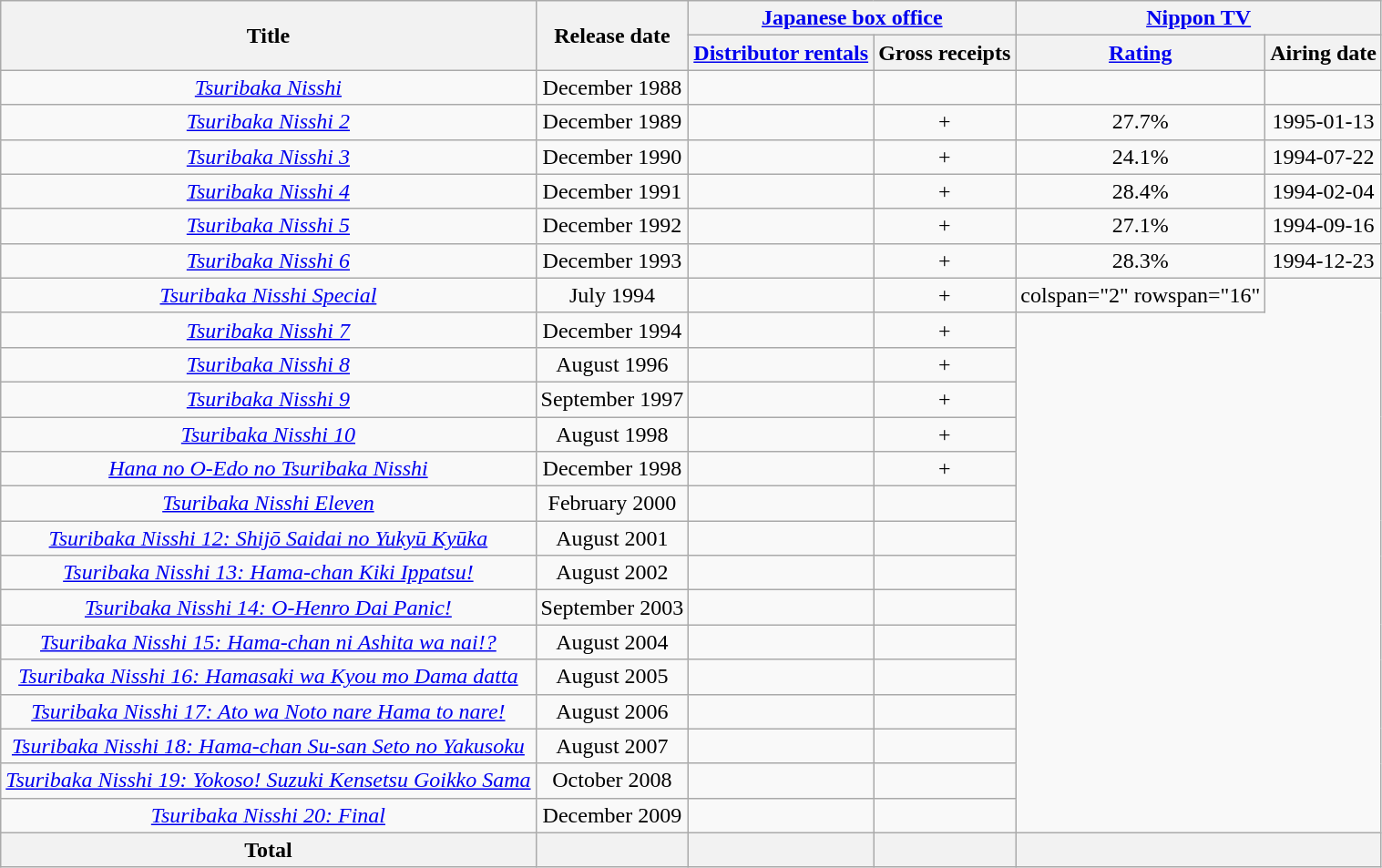<table class="wikitable sortable" style="text-align:center">
<tr>
<th rowspan="2">Title</th>
<th rowspan="2">Release date</th>
<th colspan="2"><a href='#'>Japanese box office</a></th>
<th colspan="2"><a href='#'>Nippon TV</a></th>
</tr>
<tr>
<th><a href='#'>Distributor rentals</a></th>
<th>Gross receipts</th>
<th><a href='#'>Rating</a></th>
<th>Airing date</th>
</tr>
<tr>
<td><em><a href='#'>Tsuribaka Nisshi</a></em></td>
<td>December 1988</td>
<td></td>
<td></td>
<td></td>
<td></td>
</tr>
<tr>
<td><em><a href='#'>Tsuribaka Nisshi 2</a></em></td>
<td>December 1989</td>
<td></td>
<td>+</td>
<td>27.7%</td>
<td>1995-01-13</td>
</tr>
<tr>
<td><em><a href='#'>Tsuribaka Nisshi 3</a></em></td>
<td>December 1990</td>
<td></td>
<td>+</td>
<td>24.1%</td>
<td>1994-07-22</td>
</tr>
<tr>
<td><em><a href='#'>Tsuribaka Nisshi 4</a></em></td>
<td>December 1991</td>
<td></td>
<td>+</td>
<td>28.4%</td>
<td>1994-02-04</td>
</tr>
<tr>
<td><em><a href='#'>Tsuribaka Nisshi 5</a></em></td>
<td>December 1992</td>
<td></td>
<td>+</td>
<td>27.1%</td>
<td>1994-09-16</td>
</tr>
<tr>
<td><em><a href='#'>Tsuribaka Nisshi 6</a></em></td>
<td>December 1993</td>
<td></td>
<td>+</td>
<td>28.3%</td>
<td>1994-12-23</td>
</tr>
<tr>
<td><em><a href='#'>Tsuribaka Nisshi Special</a></em></td>
<td>July 1994</td>
<td></td>
<td>+</td>
<td>colspan="2" rowspan="16" </td>
</tr>
<tr>
<td><em><a href='#'>Tsuribaka Nisshi 7</a></em></td>
<td>December 1994</td>
<td></td>
<td>+</td>
</tr>
<tr>
<td><em><a href='#'>Tsuribaka Nisshi 8</a></em></td>
<td>August 1996</td>
<td></td>
<td>+</td>
</tr>
<tr>
<td><em><a href='#'>Tsuribaka Nisshi 9</a></em></td>
<td>September 1997</td>
<td></td>
<td>+</td>
</tr>
<tr>
<td><em><a href='#'>Tsuribaka Nisshi 10</a></em></td>
<td>August 1998</td>
<td></td>
<td>+</td>
</tr>
<tr>
<td><em><a href='#'>Hana no O-Edo no Tsuribaka Nisshi</a></em></td>
<td>December 1998</td>
<td></td>
<td>+</td>
</tr>
<tr>
<td><em><a href='#'>Tsuribaka Nisshi Eleven</a></em></td>
<td>February 2000</td>
<td></td>
<td></td>
</tr>
<tr>
<td><em><a href='#'>Tsuribaka Nisshi 12: Shijō Saidai no Yukyū Kyūka</a></em></td>
<td>August 2001</td>
<td></td>
<td></td>
</tr>
<tr>
<td><em><a href='#'>Tsuribaka Nisshi 13: Hama-chan Kiki Ippatsu!</a></em></td>
<td>August 2002</td>
<td></td>
<td></td>
</tr>
<tr>
<td><em><a href='#'>Tsuribaka Nisshi 14: O-Henro Dai Panic!</a></em></td>
<td>September 2003</td>
<td></td>
<td></td>
</tr>
<tr>
<td><em><a href='#'>Tsuribaka Nisshi 15: Hama-chan ni Ashita wa nai!?</a></em></td>
<td>August 2004</td>
<td></td>
<td></td>
</tr>
<tr>
<td><em><a href='#'>Tsuribaka Nisshi 16: Hamasaki wa Kyou mo Dama datta</a></em></td>
<td>August 2005</td>
<td></td>
<td></td>
</tr>
<tr>
<td><em><a href='#'>Tsuribaka Nisshi 17: Ato wa Noto nare Hama to nare!</a></em></td>
<td>August 2006</td>
<td></td>
<td></td>
</tr>
<tr>
<td><em><a href='#'>Tsuribaka Nisshi 18: Hama-chan Su-san Seto no Yakusoku</a></em></td>
<td>August 2007</td>
<td></td>
<td></td>
</tr>
<tr>
<td><em><a href='#'>Tsuribaka Nisshi 19: Yokoso! Suzuki Kensetsu Goikko Sama</a></em></td>
<td>October 2008</td>
<td></td>
<td></td>
</tr>
<tr>
<td><em><a href='#'>Tsuribaka Nisshi 20: Final</a></em></td>
<td>December 2009</td>
<td></td>
<td></td>
</tr>
<tr>
<th>Total</th>
<th></th>
<th></th>
<th></th>
<th colspan="2"></th>
</tr>
</table>
